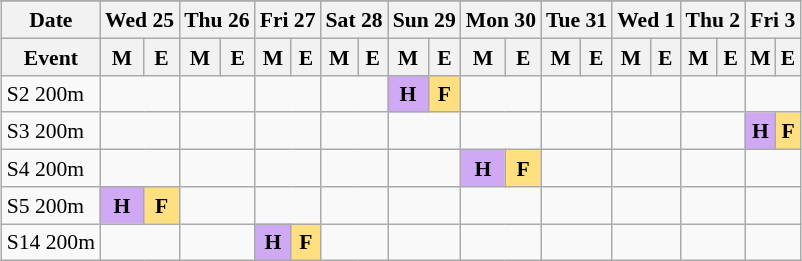<table class="wikitable" style="margin:0.5em auto; font-size:90%; line-height:1.25em;">
<tr align="center">
</tr>
<tr>
<th>Date</th>
<th colspan="2">Wed 25</th>
<th colspan="2">Thu 26</th>
<th colspan="2">Fri 27</th>
<th colspan="2">Sat 28</th>
<th colspan="2">Sun 29</th>
<th colspan="2">Mon 30</th>
<th colspan="2">Tue 31</th>
<th colspan="2">Wed 1</th>
<th colspan="2">Thu 2</th>
<th colspan="2">Fri 3</th>
</tr>
<tr>
<th>Event</th>
<th>M</th>
<th>E</th>
<th>M</th>
<th>E</th>
<th>M</th>
<th>E</th>
<th>M</th>
<th>E</th>
<th>M</th>
<th>E</th>
<th>M</th>
<th>E</th>
<th>M</th>
<th>E</th>
<th>M</th>
<th>E</th>
<th>M</th>
<th>E</th>
<th>M</th>
<th>E</th>
</tr>
<tr align="center">
<td align="left">S2 200m</td>
<td colspan="2"></td>
<td colspan="2"></td>
<td colspan="2"></td>
<td colspan="2"></td>
<td bgcolor="#D0A9F5"><strong>H</strong></td>
<td bgcolor="#FFDF80"><strong>F</strong></td>
<td colspan="2"></td>
<td colspan="2"></td>
<td colspan="2"></td>
<td colspan="2"></td>
<td colspan="2"></td>
</tr>
<tr align="center">
<td align="left">S3 200m</td>
<td colspan="2"></td>
<td colspan="2"></td>
<td colspan="2"></td>
<td colspan="2"></td>
<td colspan="2"></td>
<td colspan="2"></td>
<td colspan="2"></td>
<td colspan="2"></td>
<td colspan="2"></td>
<td bgcolor="#D0A9F5"><strong>H</strong></td>
<td bgcolor="#FFDF80"><strong>F</strong></td>
</tr>
<tr align="center">
<td align="left">S4 200m</td>
<td colspan="2"></td>
<td colspan="2"></td>
<td colspan="2"></td>
<td colspan="2"></td>
<td colspan="2"></td>
<td bgcolor="#D0A9F5"><strong>H</strong></td>
<td bgcolor="#FFDF80"><strong>F</strong></td>
<td colspan="2"></td>
<td colspan="2"></td>
<td colspan="2"></td>
<td colspan="2"></td>
</tr>
<tr align="center">
<td align="left">S5 200m</td>
<td bgcolor="#D0A9F5"><strong>H</strong></td>
<td bgcolor="#FFDF80"><strong>F</strong></td>
<td colspan="2"></td>
<td colspan="2"></td>
<td colspan="2"></td>
<td colspan="2"></td>
<td colspan="2"></td>
<td colspan="2"></td>
<td colspan="2"></td>
<td colspan="2"></td>
<td colspan="2"></td>
</tr>
<tr align="center">
<td align="left">S14 200m</td>
<td colspan="2"></td>
<td colspan="2"></td>
<td bgcolor="#D0A9F5"><strong>H</strong></td>
<td bgcolor="#FFDF80"><strong>F</strong></td>
<td colspan="2"></td>
<td colspan="2"></td>
<td colspan="2"></td>
<td colspan="2"></td>
<td colspan="2"></td>
<td colspan="2"></td>
<td colspan="2"></td>
</tr>
</table>
